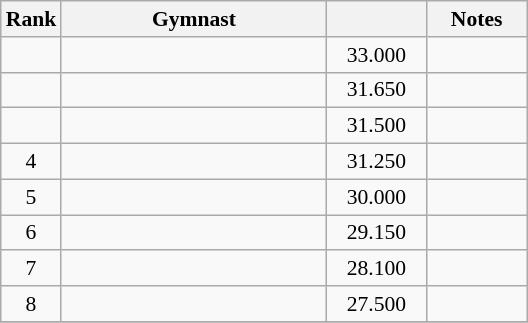<table class="wikitable sortable" style="text-align:center; font-size:90%">
<tr>
<th scope="col" style="width:20px;">Rank</th>
<th ! scope="col" style="width:170px;">Gymnast</th>
<th ! scope="col" style="width:60px;"></th>
<th ! scope="col" style="width:60px;">Notes</th>
</tr>
<tr>
<td></td>
<td align=left></td>
<td>33.000</td>
<td></td>
</tr>
<tr>
<td></td>
<td align=left></td>
<td>31.650</td>
<td></td>
</tr>
<tr>
<td></td>
<td align=left></td>
<td>31.500</td>
<td></td>
</tr>
<tr>
<td>4</td>
<td align=left></td>
<td>31.250</td>
<td></td>
</tr>
<tr>
<td>5</td>
<td align=left></td>
<td>30.000</td>
<td></td>
</tr>
<tr>
<td>6</td>
<td align=left></td>
<td>29.150</td>
<td></td>
</tr>
<tr>
<td>7</td>
<td align=left></td>
<td>28.100</td>
<td></td>
</tr>
<tr>
<td>8</td>
<td align=left></td>
<td>27.500</td>
<td></td>
</tr>
<tr>
</tr>
</table>
